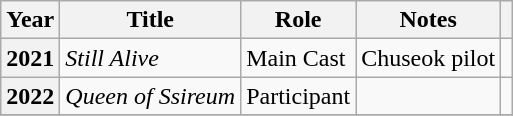<table class="wikitable  plainrowheaders">
<tr>
<th scope="col">Year</th>
<th scope="col">Title</th>
<th scope="col">Role</th>
<th scope="col">Notes</th>
<th scope="col" class="unsortable"></th>
</tr>
<tr>
<th scope="row">2021</th>
<td><em>Still Alive</em></td>
<td>Main Cast</td>
<td>Chuseok pilot</td>
<td></td>
</tr>
<tr>
<th scope="row">2022</th>
<td><em>Queen of Ssireum</em></td>
<td>Participant</td>
<td></td>
<td></td>
</tr>
<tr>
</tr>
</table>
